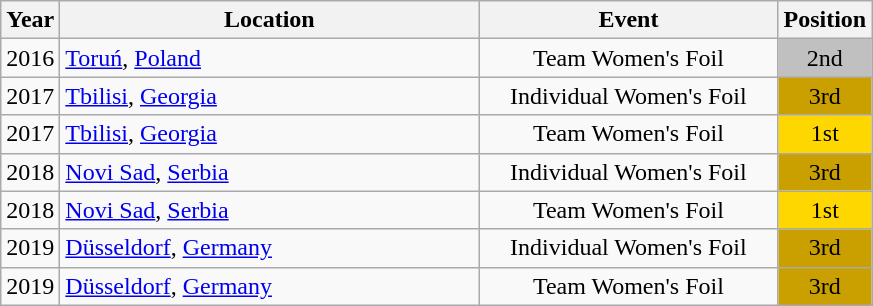<table class="wikitable" style="text-align:center;">
<tr>
<th>Year</th>
<th style="width:17em">Location</th>
<th style="width:12em">Event</th>
<th>Position</th>
</tr>
<tr>
<td>2016</td>
<td rowspan="1" align="left"> <a href='#'>Toruń</a>, <a href='#'>Poland</a></td>
<td>Team Women's Foil</td>
<td bgcolor="silver">2nd</td>
</tr>
<tr>
<td>2017</td>
<td rowspan="1" align="left"> <a href='#'>Tbilisi</a>, <a href='#'>Georgia</a></td>
<td>Individual Women's Foil</td>
<td bgcolor="caramel">3rd</td>
</tr>
<tr>
<td>2017</td>
<td rowspan="1" align="left"> <a href='#'>Tbilisi</a>, <a href='#'>Georgia</a></td>
<td>Team Women's Foil</td>
<td bgcolor="gold">1st</td>
</tr>
<tr>
<td>2018</td>
<td rowspan="1" align="left"> <a href='#'>Novi Sad</a>, <a href='#'>Serbia</a></td>
<td>Individual Women's Foil</td>
<td bgcolor="caramel">3rd</td>
</tr>
<tr>
<td>2018</td>
<td rowspan="1" align="left"> <a href='#'>Novi Sad</a>, <a href='#'>Serbia</a></td>
<td>Team Women's Foil</td>
<td bgcolor="gold">1st</td>
</tr>
<tr>
<td>2019</td>
<td rowspan="1" align="left"> <a href='#'>Düsseldorf</a>, <a href='#'>Germany</a></td>
<td>Individual Women's Foil</td>
<td bgcolor="caramel">3rd</td>
</tr>
<tr>
<td rowspan="1">2019</td>
<td rowspan="1" align="left"> <a href='#'>Düsseldorf</a>, <a href='#'>Germany</a></td>
<td>Team Women's Foil</td>
<td bgcolor="caramel">3rd</td>
</tr>
</table>
